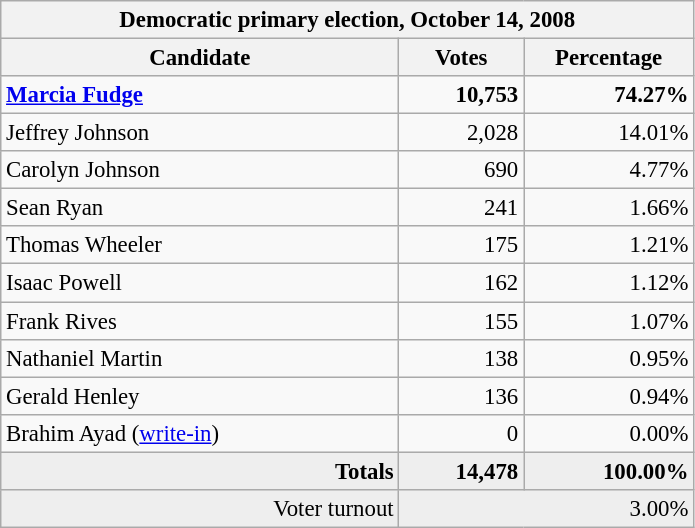<table class="wikitable" style="font-size:95%;">
<tr>
<th colspan="3">Democratic primary election, October 14, 2008</th>
</tr>
<tr>
<th style="width: 17em">Candidate</th>
<th style="width: 5em">Votes</th>
<th style="width: 7em">Percentage</th>
</tr>
<tr>
<td><strong><a href='#'>Marcia Fudge</a></strong></td>
<td align="right"><strong>10,753</strong></td>
<td align="right"><strong>74.27%</strong></td>
</tr>
<tr>
<td>Jeffrey Johnson</td>
<td align="right">2,028</td>
<td align="right">14.01%</td>
</tr>
<tr>
<td>Carolyn Johnson</td>
<td align="right">690</td>
<td align="right">4.77%</td>
</tr>
<tr>
<td>Sean Ryan</td>
<td align="right">241</td>
<td align="right">1.66%</td>
</tr>
<tr>
<td>Thomas Wheeler</td>
<td align="right">175</td>
<td align="right">1.21%</td>
</tr>
<tr>
<td>Isaac Powell</td>
<td align="right">162</td>
<td align="right">1.12%</td>
</tr>
<tr>
<td>Frank Rives</td>
<td align="right">155</td>
<td align="right">1.07%</td>
</tr>
<tr>
<td>Nathaniel Martin</td>
<td align="right">138</td>
<td align="right">0.95%</td>
</tr>
<tr>
<td>Gerald Henley</td>
<td align="right">136</td>
<td align="right">0.94%</td>
</tr>
<tr>
<td>Brahim Ayad (<a href='#'>write-in</a>)</td>
<td align="right">0</td>
<td align="right">0.00%</td>
</tr>
<tr bgcolor="#EEEEEE">
<td align="right"><strong>Totals</strong></td>
<td align="right"><strong>14,478</strong></td>
<td align="right"><strong>100.00%</strong></td>
</tr>
<tr bgcolor="#EEEEEE">
<td align="right">Voter turnout</td>
<td colspan="2" align="right">3.00%</td>
</tr>
</table>
